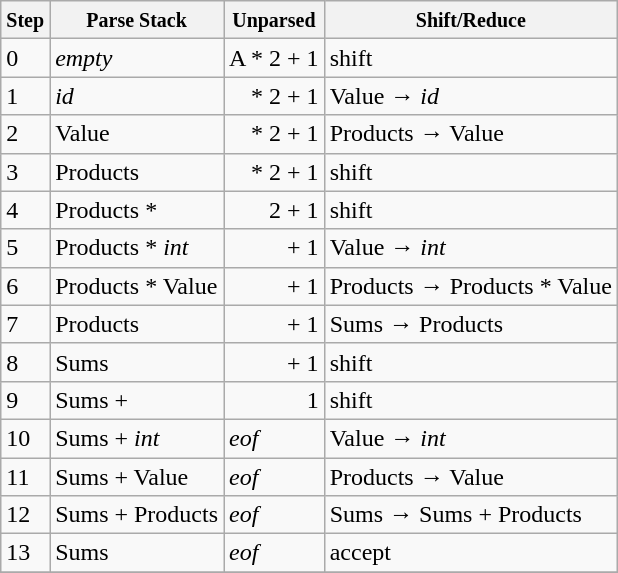<table class="wikitable">
<tr>
<th><small>Step</small></th>
<th><small>Parse Stack</small></th>
<th><small>Unparsed</small></th>
<th><small>Shift/Reduce</small></th>
</tr>
<tr>
<td>0</td>
<td><em>empty</em></td>
<td align="right">A * 2 + 1</td>
<td>shift</td>
</tr>
<tr>
<td>1</td>
<td><em>id</em></td>
<td align="right">* 2 + 1</td>
<td>Value → <em>id</em></td>
</tr>
<tr>
<td>2</td>
<td>Value</td>
<td align="right">* 2 + 1</td>
<td>Products → Value</td>
</tr>
<tr>
<td>3</td>
<td>Products</td>
<td align="right">* 2 + 1</td>
<td>shift</td>
</tr>
<tr>
<td>4</td>
<td>Products *</td>
<td align="right">2 + 1</td>
<td>shift</td>
</tr>
<tr>
<td>5</td>
<td>Products * <em>int</em></td>
<td align="right">+ 1</td>
<td>Value → <em>int</em></td>
</tr>
<tr>
<td>6</td>
<td>Products * Value</td>
<td align="right">+ 1</td>
<td>Products → Products * Value</td>
</tr>
<tr>
<td>7</td>
<td>Products</td>
<td align="right">+ 1</td>
<td>Sums → Products</td>
</tr>
<tr>
<td>8</td>
<td>Sums</td>
<td align="right">+ 1</td>
<td>shift</td>
</tr>
<tr>
<td>9</td>
<td>Sums +</td>
<td align="right">1</td>
<td>shift</td>
</tr>
<tr>
<td>10</td>
<td>Sums + <em>int</em></td>
<td><em>eof</em></td>
<td>Value → <em>int</em></td>
</tr>
<tr>
<td>11</td>
<td>Sums + Value</td>
<td><em>eof</em></td>
<td>Products → Value</td>
</tr>
<tr>
<td>12</td>
<td>Sums + Products</td>
<td><em>eof</em></td>
<td>Sums → Sums + Products</td>
</tr>
<tr>
<td>13</td>
<td>Sums</td>
<td><em>eof</em></td>
<td>accept</td>
</tr>
<tr>
</tr>
</table>
